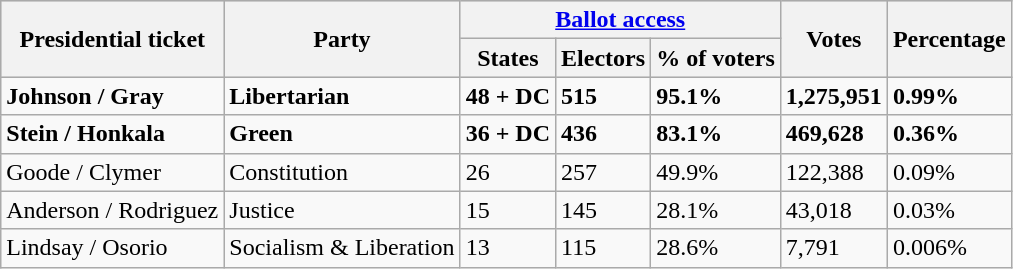<table class="wikitable">
<tr style="background:lightgrey;">
<th rowspan="2">Presidential ticket</th>
<th rowspan="2">Party</th>
<th colspan="3"><a href='#'>Ballot access</a></th>
<th rowspan="2">Votes</th>
<th rowspan="2">Percentage</th>
</tr>
<tr style="background:lightgrey;">
<th>States</th>
<th>Electors</th>
<th>% of voters</th>
</tr>
<tr>
<td><strong>Johnson / Gray</strong></td>
<td><strong>Libertarian</strong></td>
<td><strong>48 + DC</strong></td>
<td><strong>515</strong></td>
<td><strong>95.1%</strong></td>
<td><strong>1,275,951</strong></td>
<td><strong>0.99%</strong></td>
</tr>
<tr>
<td><strong>Stein / Honkala</strong></td>
<td><strong>Green</strong></td>
<td><strong>36 + DC</strong></td>
<td><strong>436</strong></td>
<td><strong>83.1%</strong></td>
<td><strong>469,628</strong></td>
<td><strong>0.36%</strong></td>
</tr>
<tr>
<td>Goode / Clymer</td>
<td>Constitution</td>
<td>26</td>
<td>257</td>
<td>49.9%</td>
<td>122,388</td>
<td>0.09%</td>
</tr>
<tr>
<td>Anderson / Rodriguez</td>
<td>Justice</td>
<td>15</td>
<td>145</td>
<td>28.1%</td>
<td>43,018</td>
<td>0.03%</td>
</tr>
<tr>
<td>Lindsay / Osorio</td>
<td>Socialism & Liberation</td>
<td>13</td>
<td>115</td>
<td>28.6%</td>
<td>7,791</td>
<td>0.006%</td>
</tr>
</table>
